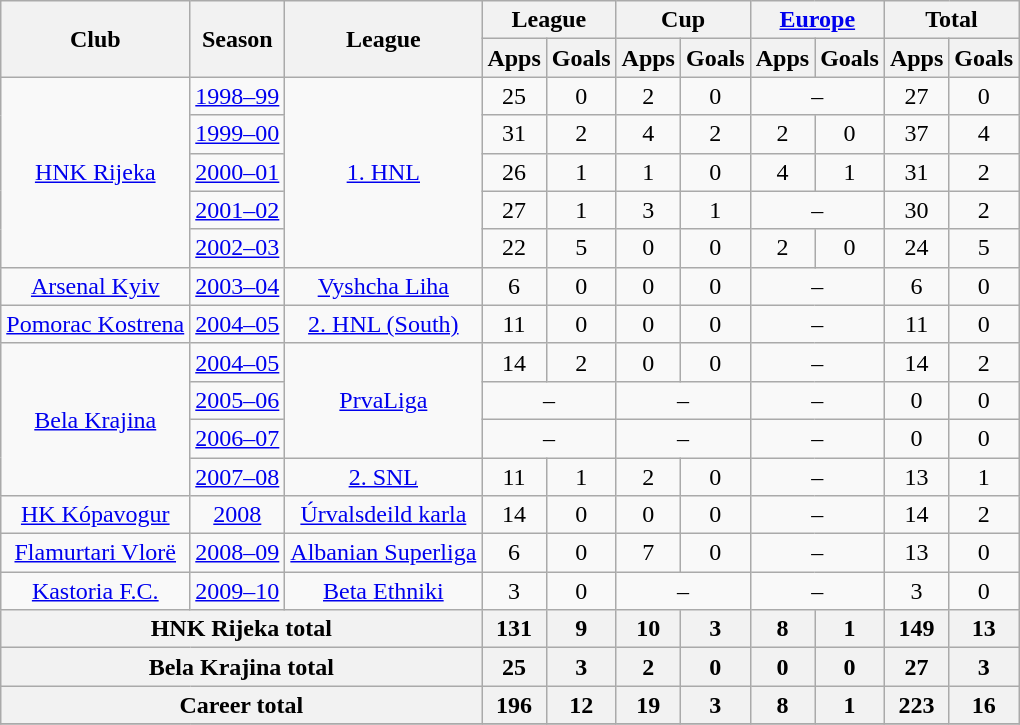<table class="wikitable" style="font-size:100%; text-align: center">
<tr>
<th rowspan="2">Club</th>
<th rowspan="2">Season</th>
<th rowspan="2">League</th>
<th colspan="2">League</th>
<th colspan="2">Cup</th>
<th colspan="2"><a href='#'>Europe</a></th>
<th colspan="2">Total</th>
</tr>
<tr>
<th>Apps</th>
<th>Goals</th>
<th>Apps</th>
<th>Goals</th>
<th>Apps</th>
<th>Goals</th>
<th>Apps</th>
<th>Goals</th>
</tr>
<tr>
<td rowspan="5" valign="center"><a href='#'>HNK Rijeka</a></td>
<td><a href='#'>1998–99</a></td>
<td rowspan="5" valign="center"><a href='#'>1. HNL</a></td>
<td>25</td>
<td>0</td>
<td>2</td>
<td>0</td>
<td colspan="2">–</td>
<td>27</td>
<td>0</td>
</tr>
<tr>
<td><a href='#'>1999–00</a></td>
<td>31</td>
<td>2</td>
<td>4</td>
<td>2</td>
<td>2</td>
<td>0</td>
<td>37</td>
<td>4</td>
</tr>
<tr>
<td><a href='#'>2000–01</a></td>
<td>26</td>
<td>1</td>
<td>1</td>
<td>0</td>
<td>4</td>
<td>1</td>
<td>31</td>
<td>2</td>
</tr>
<tr>
<td><a href='#'>2001–02</a></td>
<td>27</td>
<td>1</td>
<td>3</td>
<td>1</td>
<td colspan="2">–</td>
<td>30</td>
<td>2</td>
</tr>
<tr>
<td><a href='#'>2002–03</a></td>
<td>22</td>
<td>5</td>
<td>0</td>
<td>0</td>
<td>2</td>
<td>0</td>
<td>24</td>
<td>5</td>
</tr>
<tr>
<td rowspan="1" valign="center"><a href='#'>Arsenal Kyiv</a></td>
<td><a href='#'>2003–04</a></td>
<td rowspan="1" valign="center"><a href='#'>Vyshcha Liha</a></td>
<td>6</td>
<td>0</td>
<td>0</td>
<td>0</td>
<td colspan="2">–</td>
<td>6</td>
<td>0</td>
</tr>
<tr>
<td rowspan="1" valign="center"><a href='#'>Pomorac Kostrena</a></td>
<td><a href='#'>2004–05</a></td>
<td rowspan="1" valign="center"><a href='#'>2. HNL (South)</a></td>
<td>11</td>
<td>0</td>
<td>0</td>
<td>0</td>
<td colspan="2">–</td>
<td>11</td>
<td>0</td>
</tr>
<tr>
<td rowspan="4" valign="center"><a href='#'>Bela Krajina</a></td>
<td><a href='#'>2004–05</a></td>
<td rowspan="3" valign="center"><a href='#'>PrvaLiga</a></td>
<td>14</td>
<td>2</td>
<td>0</td>
<td>0</td>
<td colspan="2">–</td>
<td>14</td>
<td>2</td>
</tr>
<tr>
<td><a href='#'>2005–06</a></td>
<td colspan="2">–</td>
<td colspan="2">–</td>
<td colspan="2">–</td>
<td>0</td>
<td>0</td>
</tr>
<tr>
<td><a href='#'>2006–07</a></td>
<td colspan="2">–</td>
<td colspan="2">–</td>
<td colspan="2">–</td>
<td>0</td>
<td>0</td>
</tr>
<tr>
<td><a href='#'>2007–08</a></td>
<td rowspan="1" valign="center"><a href='#'>2. SNL</a></td>
<td>11</td>
<td>1</td>
<td>2</td>
<td>0</td>
<td colspan="2">–</td>
<td>13</td>
<td>1</td>
</tr>
<tr>
<td rowspan="1" valign="center"><a href='#'>HK Kópavogur</a></td>
<td><a href='#'>2008</a></td>
<td rowspan="1" valign="center"><a href='#'>Úrvalsdeild karla</a></td>
<td>14</td>
<td>0</td>
<td>0</td>
<td>0</td>
<td colspan="2">–</td>
<td>14</td>
<td>2</td>
</tr>
<tr>
<td rowspan="1" valign="center"><a href='#'>Flamurtari Vlorë</a></td>
<td><a href='#'>2008–09</a></td>
<td rowspan="1" valign="center"><a href='#'>Albanian Superliga</a></td>
<td>6</td>
<td>0</td>
<td>7</td>
<td>0</td>
<td colspan="2">–</td>
<td>13</td>
<td>0</td>
</tr>
<tr>
<td rowspan="1" valign="center"><a href='#'>Kastoria F.C.</a></td>
<td><a href='#'>2009–10</a></td>
<td rowspan="1" valign="center"><a href='#'>Beta Ethniki</a></td>
<td>3</td>
<td>0</td>
<td colspan="2">–</td>
<td colspan="2">–</td>
<td>3</td>
<td>0</td>
</tr>
<tr>
<th colspan="3" valign="center">HNK Rijeka total</th>
<th>131</th>
<th>9</th>
<th>10</th>
<th>3</th>
<th>8</th>
<th>1</th>
<th>149</th>
<th>13</th>
</tr>
<tr>
<th colspan="3" valign="center">Bela Krajina total</th>
<th>25</th>
<th>3</th>
<th>2</th>
<th>0</th>
<th>0</th>
<th>0</th>
<th>27</th>
<th>3</th>
</tr>
<tr>
<th colspan="3" valign="center">Career total</th>
<th>196</th>
<th>12</th>
<th>19</th>
<th>3</th>
<th>8</th>
<th>1</th>
<th>223</th>
<th>16</th>
</tr>
<tr>
</tr>
</table>
